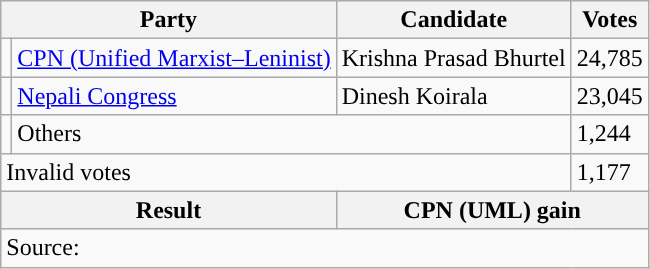<table class="wikitable">
<tr>
<th colspan="2">Party</th>
<th>Candidate</th>
<th>Votes</th>
</tr>
<tr>
<td style="background-color:"></td>
<td><a href='#'>CPN (Unified Marxist–Leninist)</a></td>
<td>Krishna Prasad Bhurtel</td>
<td>24,785</td>
</tr>
<tr>
<td style="background-color:"></td>
<td><a href='#'>Nepali Congress</a></td>
<td>Dinesh Koirala</td>
<td>23,045</td>
</tr>
<tr>
<td></td>
<td colspan="2">Others</td>
<td>1,244</td>
</tr>
<tr>
<td colspan="3">Invalid votes</td>
<td>1,177</td>
</tr>
<tr>
<th colspan="2">Result</th>
<th colspan="2">CPN (UML) gain</th>
</tr>
<tr>
<td colspan="4">Source: </td>
</tr>
</table>
